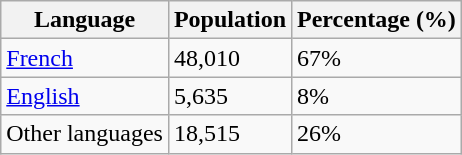<table class="wikitable">
<tr>
<th>Language</th>
<th>Population</th>
<th>Percentage (%)</th>
</tr>
<tr>
<td><a href='#'>French</a></td>
<td>48,010</td>
<td>67%</td>
</tr>
<tr>
<td><a href='#'>English</a></td>
<td>5,635</td>
<td>8%</td>
</tr>
<tr>
<td>Other languages</td>
<td>18,515</td>
<td>26%</td>
</tr>
</table>
